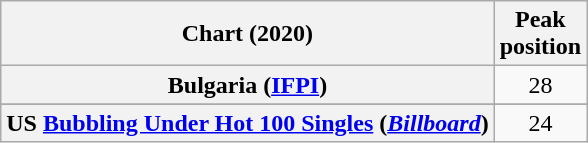<table class="wikitable sortable plainrowheaders" style="text-align:center">
<tr>
<th scope="col">Chart (2020)</th>
<th scope="col">Peak<br>position</th>
</tr>
<tr>
<th scope="row">Bulgaria (<a href='#'>IFPI</a>)</th>
<td style="text-align:center;">28</td>
</tr>
<tr>
</tr>
<tr>
</tr>
<tr>
<th scope="row">US <a href='#'>Bubbling Under Hot 100 Singles</a> (<em><a href='#'>Billboard</a></em>)</th>
<td>24</td>
</tr>
</table>
